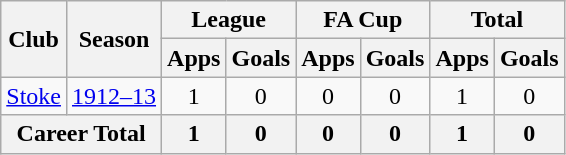<table class="wikitable" style="text-align: center;">
<tr>
<th rowspan="2">Club</th>
<th rowspan="2">Season</th>
<th colspan="2">League</th>
<th colspan="2">FA Cup</th>
<th colspan="2">Total</th>
</tr>
<tr>
<th>Apps</th>
<th>Goals</th>
<th>Apps</th>
<th>Goals</th>
<th>Apps</th>
<th>Goals</th>
</tr>
<tr>
<td><a href='#'>Stoke</a></td>
<td><a href='#'>1912–13</a></td>
<td>1</td>
<td>0</td>
<td>0</td>
<td>0</td>
<td>1</td>
<td>0</td>
</tr>
<tr>
<th colspan="2">Career Total</th>
<th>1</th>
<th>0</th>
<th>0</th>
<th>0</th>
<th>1</th>
<th>0</th>
</tr>
</table>
